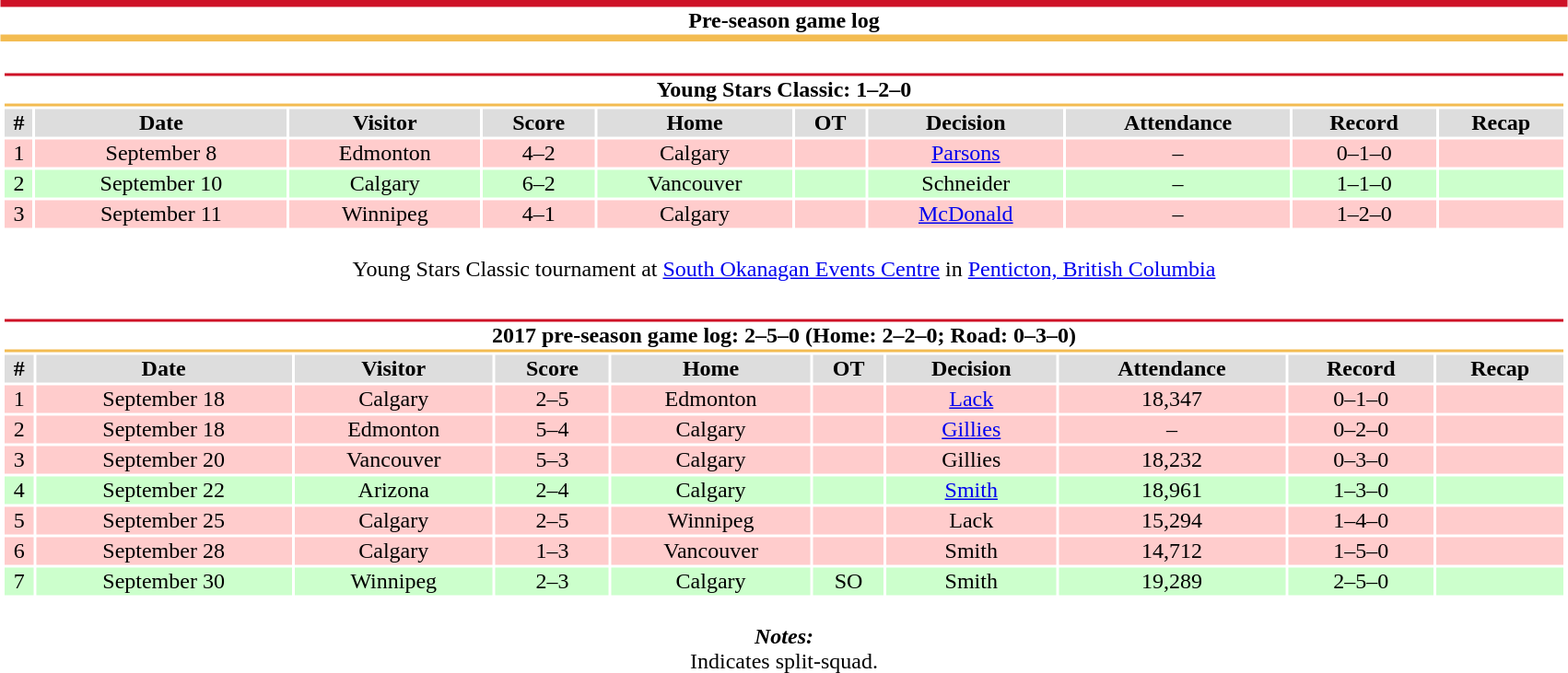<table class="toccolours collapsible" style="width:90%; clear:both; margin:1.5em auto; text-align:center;">
<tr>
<th colspan=11 style="background:#FFFFFF; border-top:#CE1126 5px solid; border-bottom:#F3BC52 5px solid;">Pre-season game log</th>
</tr>
<tr>
<td colspan=11><br><table class="toccolours collapsible collapsed" style="width:100%;">
<tr>
<th colspan=11 style="background:#FFFFFF; border-top:#CE1126 2px solid; border-bottom:#F3BC52 2px solid;">Young Stars Classic: 1–2–0</th>
</tr>
<tr style="background:#ddd;">
<th>#</th>
<th>Date</th>
<th>Visitor</th>
<th>Score</th>
<th>Home</th>
<th>OT</th>
<th>Decision</th>
<th>Attendance</th>
<th>Record</th>
<th>Recap</th>
</tr>
<tr style="background:#fcc;">
<td>1</td>
<td>September 8</td>
<td>Edmonton</td>
<td>4–2</td>
<td>Calgary</td>
<td></td>
<td><a href='#'>Parsons</a></td>
<td>–</td>
<td>0–1–0</td>
<td></td>
</tr>
<tr style="background:#cfc;">
<td>2</td>
<td>September 10</td>
<td>Calgary</td>
<td>6–2</td>
<td>Vancouver</td>
<td></td>
<td>Schneider</td>
<td>–</td>
<td>1–1–0</td>
<td></td>
</tr>
<tr style="background:#fcc;">
<td>3</td>
<td>September 11</td>
<td>Winnipeg</td>
<td>4–1</td>
<td>Calgary</td>
<td></td>
<td><a href='#'>McDonald</a></td>
<td>–</td>
<td>1–2–0</td>
<td></td>
</tr>
<tr>
<td colspan="11" style="text-align:center;"><br> Young Stars Classic tournament at <a href='#'>South Okanagan Events Centre</a> in <a href='#'>Penticton, British Columbia</a></td>
</tr>
</table>
</td>
</tr>
<tr>
<td colspan=11><br><table class="toccolours collapsible collapsed" style="width:100%;">
<tr>
<th colspan=10 style="background:#FFFFFF; border-top:#CE1126 2px solid; border-bottom:#F3BC52 2px solid;">2017 pre-season game log: 2–5–0 (Home: 2–2–0; Road: 0–3–0)</th>
</tr>
<tr style="background:#ddd;">
<th>#</th>
<th>Date</th>
<th>Visitor</th>
<th>Score</th>
<th>Home</th>
<th>OT</th>
<th>Decision</th>
<th>Attendance</th>
<th>Record</th>
<th>Recap</th>
</tr>
<tr style="background:#fcc;">
<td>1</td>
<td>September 18</td>
<td>Calgary</td>
<td>2–5</td>
<td>Edmonton</td>
<td></td>
<td><a href='#'>Lack</a></td>
<td>18,347</td>
<td>0–1–0</td>
<td></td>
</tr>
<tr style="background:#fcc;">
<td>2</td>
<td>September 18</td>
<td>Edmonton</td>
<td>5–4</td>
<td>Calgary</td>
<td></td>
<td><a href='#'>Gillies</a></td>
<td>–</td>
<td>0–2–0</td>
<td></td>
</tr>
<tr style="background:#fcc;">
<td>3</td>
<td>September 20</td>
<td>Vancouver</td>
<td>5–3</td>
<td>Calgary</td>
<td></td>
<td>Gillies</td>
<td>18,232</td>
<td>0–3–0</td>
<td></td>
</tr>
<tr style="background:#cfc;">
<td>4</td>
<td>September 22</td>
<td>Arizona</td>
<td>2–4</td>
<td>Calgary</td>
<td></td>
<td><a href='#'>Smith</a></td>
<td>18,961</td>
<td>1–3–0</td>
<td></td>
</tr>
<tr style="background:#fcc;">
<td>5</td>
<td>September 25</td>
<td>Calgary</td>
<td>2–5</td>
<td>Winnipeg</td>
<td></td>
<td>Lack</td>
<td>15,294</td>
<td>1–4–0</td>
<td></td>
</tr>
<tr style="background:#fcc;">
<td>6</td>
<td>September 28</td>
<td>Calgary</td>
<td>1–3</td>
<td>Vancouver</td>
<td></td>
<td>Smith</td>
<td>14,712</td>
<td>1–5–0</td>
<td></td>
</tr>
<tr style="background:#cfc;">
<td>7</td>
<td>September 30</td>
<td>Winnipeg</td>
<td>2–3</td>
<td>Calgary</td>
<td>SO</td>
<td>Smith</td>
<td>19,289</td>
<td>2–5–0</td>
<td></td>
</tr>
<tr>
<td colspan="10" style="text-align:center;"><br><strong><em>Notes:</em></strong><br>
Indicates split-squad.</td>
</tr>
</table>
</td>
</tr>
</table>
